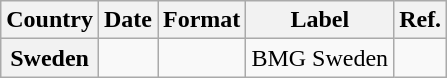<table class="wikitable unsortable plainrowheaders">
<tr>
<th>Country</th>
<th>Date</th>
<th>Format</th>
<th>Label</th>
<th>Ref.</th>
</tr>
<tr>
<th scope="row">Sweden</th>
<td></td>
<td></td>
<td>BMG Sweden</td>
<td></td>
</tr>
</table>
